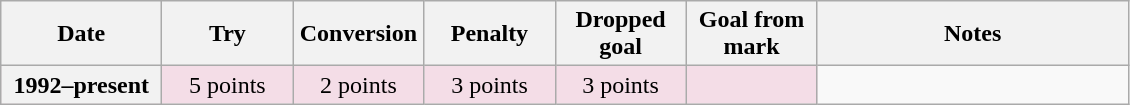<table class="wikitable">
<tr>
<th scope="col" width="100px">Date</th>
<th scope="col" width="80px">Try</th>
<th scope="col" width="80px">Conversion</th>
<th scope="col" width="80px">Penalty</th>
<th scope="col" width="80px">Dropped goal</th>
<th scope="col" width="80px">Goal from mark</th>
<th scope="col" width="200px">Notes<br></th>
</tr>
<tr style="text-align:center;  background:#F4DDE7;">
<th>1992–present</th>
<td>5 points</td>
<td>2 points</td>
<td>3 points</td>
<td>3 points</td>
<td></td>
</tr>
</table>
